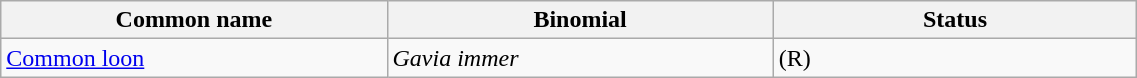<table width=60% class="wikitable">
<tr>
<th width=34%>Common name</th>
<th width=34%>Binomial</th>
<th width=32%>Status</th>
</tr>
<tr>
<td><a href='#'>Common loon</a></td>
<td><em>Gavia immer</em></td>
<td>(R)</td>
</tr>
</table>
